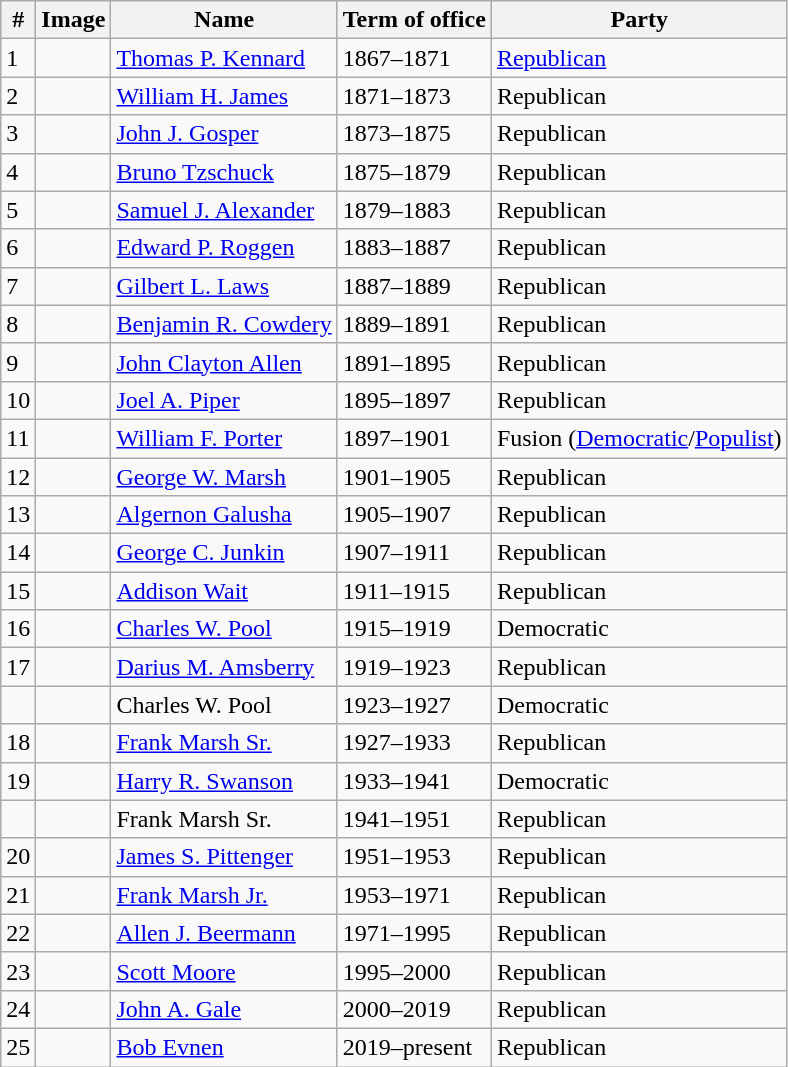<table class="wikitable">
<tr>
<th bgcolor=#cccccc><strong>#</strong></th>
<th bgcolor=#cccccc><strong>Image</strong></th>
<th bgcolor=#cccccc><strong>Name</strong></th>
<th bgcolor=#cccccc><strong>Term of office</strong></th>
<th bgcolor=#cccccc><strong>Party</strong></th>
</tr>
<tr>
<td>1</td>
<td></td>
<td><a href='#'>Thomas P. Kennard</a></td>
<td>1867–1871</td>
<td><a href='#'>Republican</a></td>
</tr>
<tr>
<td>2</td>
<td></td>
<td><a href='#'>William H. James</a></td>
<td>1871–1873</td>
<td>Republican</td>
</tr>
<tr>
<td>3</td>
<td></td>
<td><a href='#'>John J. Gosper</a></td>
<td>1873–1875</td>
<td>Republican</td>
</tr>
<tr>
<td>4</td>
<td></td>
<td><a href='#'>Bruno Tzschuck</a></td>
<td>1875–1879</td>
<td>Republican</td>
</tr>
<tr>
<td>5</td>
<td></td>
<td><a href='#'>Samuel J. Alexander</a></td>
<td>1879–1883</td>
<td>Republican</td>
</tr>
<tr>
<td>6</td>
<td></td>
<td><a href='#'>Edward P. Roggen</a></td>
<td>1883–1887</td>
<td>Republican</td>
</tr>
<tr>
<td>7</td>
<td></td>
<td><a href='#'>Gilbert L. Laws</a></td>
<td>1887–1889</td>
<td>Republican</td>
</tr>
<tr>
<td>8</td>
<td></td>
<td><a href='#'>Benjamin R. Cowdery</a></td>
<td>1889–1891</td>
<td>Republican</td>
</tr>
<tr>
<td>9</td>
<td></td>
<td><a href='#'>John Clayton Allen</a></td>
<td>1891–1895</td>
<td>Republican</td>
</tr>
<tr>
<td>10</td>
<td></td>
<td><a href='#'>Joel A. Piper</a></td>
<td>1895–1897</td>
<td>Republican</td>
</tr>
<tr>
<td>11</td>
<td></td>
<td><a href='#'>William F. Porter</a></td>
<td>1897–1901</td>
<td>Fusion (<a href='#'>Democratic</a>/<a href='#'>Populist</a>)</td>
</tr>
<tr>
<td>12</td>
<td></td>
<td><a href='#'>George W. Marsh</a></td>
<td>1901–1905</td>
<td>Republican</td>
</tr>
<tr>
<td>13</td>
<td></td>
<td><a href='#'>Algernon Galusha</a></td>
<td>1905–1907</td>
<td>Republican</td>
</tr>
<tr>
<td>14</td>
<td></td>
<td><a href='#'>George C. Junkin</a></td>
<td>1907–1911</td>
<td>Republican</td>
</tr>
<tr>
<td>15</td>
<td></td>
<td><a href='#'>Addison Wait</a></td>
<td>1911–1915</td>
<td>Republican</td>
</tr>
<tr>
<td>16</td>
<td></td>
<td><a href='#'>Charles W. Pool</a></td>
<td>1915–1919</td>
<td>Democratic</td>
</tr>
<tr>
<td>17</td>
<td></td>
<td><a href='#'>Darius M. Amsberry</a></td>
<td>1919–1923</td>
<td>Republican</td>
</tr>
<tr>
<td align=center></td>
<td></td>
<td>Charles W. Pool</td>
<td>1923–1927</td>
<td>Democratic</td>
</tr>
<tr>
<td>18</td>
<td></td>
<td><a href='#'>Frank Marsh Sr.</a></td>
<td>1927–1933</td>
<td>Republican</td>
</tr>
<tr>
<td>19</td>
<td></td>
<td><a href='#'>Harry R. Swanson</a></td>
<td>1933–1941</td>
<td>Democratic</td>
</tr>
<tr>
<td align=center></td>
<td></td>
<td>Frank Marsh Sr.</td>
<td>1941–1951</td>
<td>Republican</td>
</tr>
<tr>
<td>20</td>
<td></td>
<td><a href='#'>James S. Pittenger</a></td>
<td>1951–1953</td>
<td>Republican</td>
</tr>
<tr>
<td>21</td>
<td></td>
<td><a href='#'>Frank Marsh Jr.</a></td>
<td>1953–1971</td>
<td>Republican</td>
</tr>
<tr>
<td>22</td>
<td></td>
<td><a href='#'>Allen J. Beermann</a></td>
<td>1971–1995</td>
<td>Republican</td>
</tr>
<tr>
<td>23</td>
<td></td>
<td><a href='#'>Scott Moore</a></td>
<td>1995–2000</td>
<td>Republican</td>
</tr>
<tr>
<td>24</td>
<td></td>
<td><a href='#'>John A. Gale</a></td>
<td>2000–2019</td>
<td>Republican</td>
</tr>
<tr>
<td>25</td>
<td></td>
<td><a href='#'>Bob Evnen</a></td>
<td>2019–present</td>
<td>Republican</td>
</tr>
</table>
